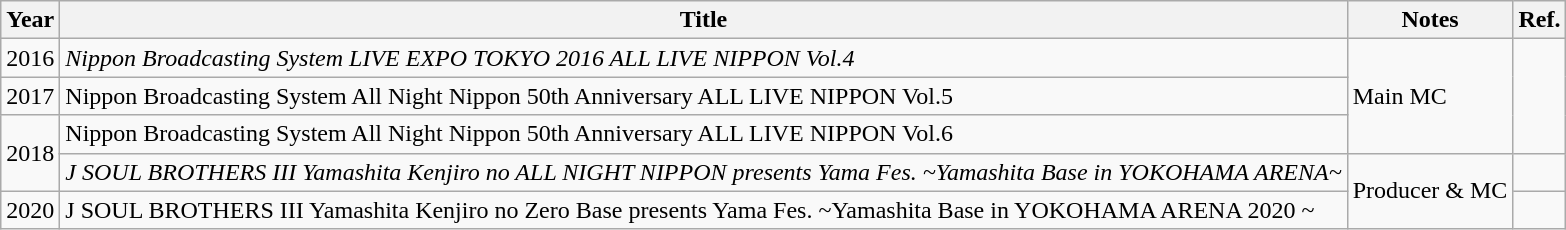<table class="wikitable">
<tr>
<th>Year</th>
<th>Title</th>
<th>Notes</th>
<th>Ref.</th>
</tr>
<tr>
<td>2016</td>
<td><em>Nippon Broadcasting System LIVE EXPO TOKYO 2016 ALL LIVE NIPPON Vol.4</em></td>
<td rowspan="3">Main MC</td>
<td rowspan="3"></td>
</tr>
<tr>
<td>2017</td>
<td>Nippon Broadcasting System All Night Nippon 50th Anniversary ALL LIVE NIPPON Vol.5</td>
</tr>
<tr>
<td rowspan="2">2018</td>
<td>Nippon Broadcasting System All Night Nippon 50th Anniversary ALL LIVE NIPPON Vol.6</td>
</tr>
<tr>
<td><em>J SOUL BROTHERS III Yamashita Kenjiro no ALL NIGHT NIPPON presents Yama Fes. ~Yamashita Base in YOKOHAMA ARENA~</em></td>
<td rowspan="2">Producer & MC</td>
<td></td>
</tr>
<tr>
<td>2020</td>
<td>J SOUL BROTHERS III Yamashita Kenjiro no Zero Base presents Yama Fes. ~Yamashita Base in YOKOHAMA ARENA 2020 ~</td>
<td></td>
</tr>
</table>
